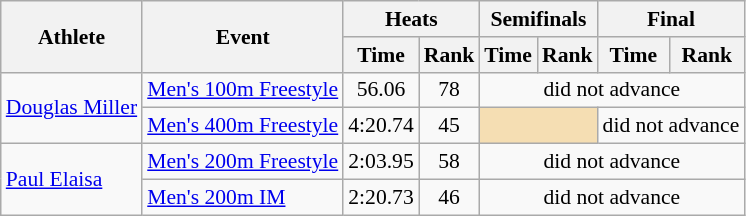<table class=wikitable style="font-size:90%">
<tr>
<th rowspan="2">Athlete</th>
<th rowspan="2">Event</th>
<th colspan="2">Heats</th>
<th colspan="2">Semifinals</th>
<th colspan="2">Final</th>
</tr>
<tr>
<th>Time</th>
<th>Rank</th>
<th>Time</th>
<th>Rank</th>
<th>Time</th>
<th>Rank</th>
</tr>
<tr>
<td rowspan="2"><a href='#'>Douglas Miller</a></td>
<td><a href='#'>Men's 100m Freestyle</a></td>
<td align=center>56.06</td>
<td align=center>78</td>
<td align=center colspan=4>did not advance</td>
</tr>
<tr>
<td><a href='#'>Men's 400m Freestyle</a></td>
<td align=center>4:20.74</td>
<td align=center>45</td>
<td colspan= 2 bgcolor="wheat"></td>
<td align=center colspan=2>did not advance</td>
</tr>
<tr>
<td rowspan="2"><a href='#'>Paul Elaisa</a></td>
<td><a href='#'>Men's 200m Freestyle</a></td>
<td align=center>2:03.95</td>
<td align=center>58</td>
<td align=center colspan=4>did not advance</td>
</tr>
<tr>
<td><a href='#'>Men's 200m IM</a></td>
<td align=center>2:20.73</td>
<td align=center>46</td>
<td align=center colspan=4>did not advance</td>
</tr>
</table>
